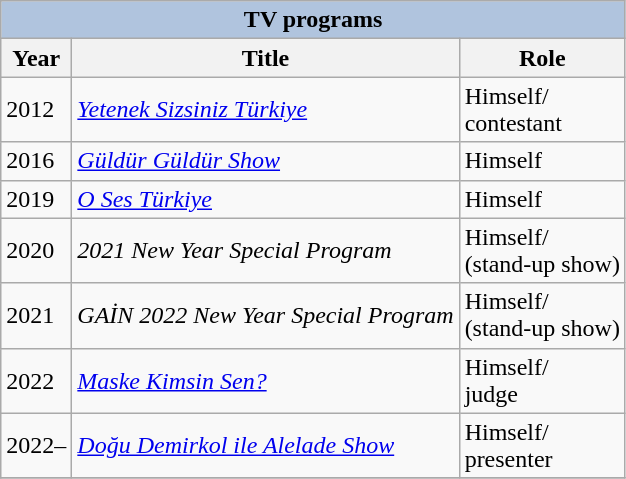<table class="wikitable">
<tr>
<th colspan="3" style="background: LightSteelBlue;">TV programs</th>
</tr>
<tr>
<th>Year</th>
<th>Title</th>
<th>Role</th>
</tr>
<tr>
<td>2012</td>
<td><em><a href='#'>Yetenek Sizsiniz Türkiye</a></em></td>
<td>Himself/<br>contestant</td>
</tr>
<tr>
<td>2016</td>
<td><em><a href='#'>Güldür Güldür Show</a></em></td>
<td>Himself</td>
</tr>
<tr>
<td>2019</td>
<td><em><a href='#'>O Ses Türkiye</a></em></td>
<td>Himself</td>
</tr>
<tr>
<td>2020</td>
<td><em> 2021 New Year Special Program</em></td>
<td>Himself/<br>(stand-up show)</td>
</tr>
<tr>
<td>2021</td>
<td><em>GAİN 2022 New Year Special Program</em></td>
<td>Himself/<br>(stand-up show)</td>
</tr>
<tr>
<td>2022</td>
<td><em><a href='#'>Maske Kimsin Sen?</a></em></td>
<td>Himself/<br>judge</td>
</tr>
<tr>
<td>2022–</td>
<td><em><a href='#'>Doğu Demirkol ile Alelade Show</a></em></td>
<td>Himself/<br>presenter</td>
</tr>
<tr>
</tr>
</table>
